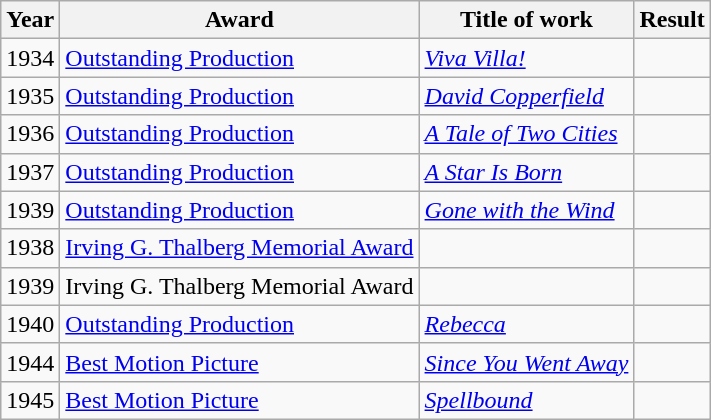<table class="wikitable sortable">
<tr>
<th>Year</th>
<th>Award</th>
<th>Title of work</th>
<th>Result</th>
</tr>
<tr>
<td>1934</td>
<td><a href='#'>Outstanding Production</a></td>
<td><em><a href='#'>Viva Villa!</a></em></td>
<td></td>
</tr>
<tr>
<td>1935</td>
<td><a href='#'>Outstanding Production</a></td>
<td><em><a href='#'>David Copperfield</a></em></td>
<td></td>
</tr>
<tr>
<td>1936</td>
<td><a href='#'>Outstanding Production</a></td>
<td><em><a href='#'>A Tale of Two Cities</a></em></td>
<td></td>
</tr>
<tr>
<td>1937</td>
<td><a href='#'>Outstanding Production</a></td>
<td><em><a href='#'>A Star Is Born</a></em></td>
<td></td>
</tr>
<tr>
<td>1939</td>
<td><a href='#'>Outstanding Production</a></td>
<td><em><a href='#'>Gone with the Wind</a></em></td>
<td></td>
</tr>
<tr>
<td>1938</td>
<td><a href='#'>Irving G. Thalberg Memorial Award</a></td>
<td></td>
<td></td>
</tr>
<tr>
<td>1939</td>
<td>Irving G. Thalberg Memorial Award</td>
<td></td>
<td></td>
</tr>
<tr>
<td>1940</td>
<td><a href='#'>Outstanding Production</a></td>
<td><em><a href='#'>Rebecca</a></em></td>
<td></td>
</tr>
<tr>
<td>1944</td>
<td><a href='#'>Best Motion Picture</a></td>
<td><em><a href='#'>Since You Went Away</a></em></td>
<td></td>
</tr>
<tr>
<td>1945</td>
<td><a href='#'>Best Motion Picture</a></td>
<td><em><a href='#'>Spellbound</a></em></td>
<td></td>
</tr>
</table>
